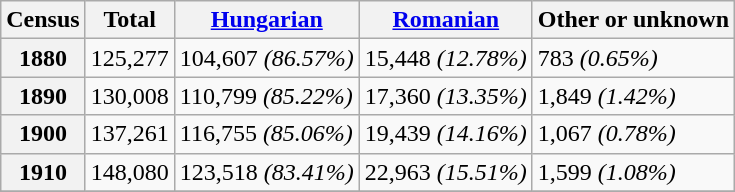<table class="wikitable">
<tr>
<th>Census</th>
<th>Total</th>
<th><a href='#'>Hungarian</a></th>
<th><a href='#'>Romanian</a></th>
<th>Other or unknown</th>
</tr>
<tr>
<th>1880</th>
<td>125,277</td>
<td>104,607 <em>(86.57%)</em></td>
<td>15,448 <em>(12.78%)</em></td>
<td>783 <em>(0.65%)</em></td>
</tr>
<tr>
<th>1890</th>
<td>130,008</td>
<td>110,799 <em>(85.22%)</em></td>
<td>17,360 <em>(13.35%)</em></td>
<td>1,849 <em>(1.42%)</em></td>
</tr>
<tr>
<th>1900</th>
<td>137,261</td>
<td>116,755 <em>(85.06%)</em></td>
<td>19,439 <em>(14.16%)</em></td>
<td>1,067 <em>(0.78%)</em></td>
</tr>
<tr>
<th>1910</th>
<td>148,080</td>
<td>123,518 <em>(83.41%)</em></td>
<td>22,963 <em>(15.51%)</em></td>
<td>1,599 <em>(1.08%)</em></td>
</tr>
<tr>
</tr>
</table>
